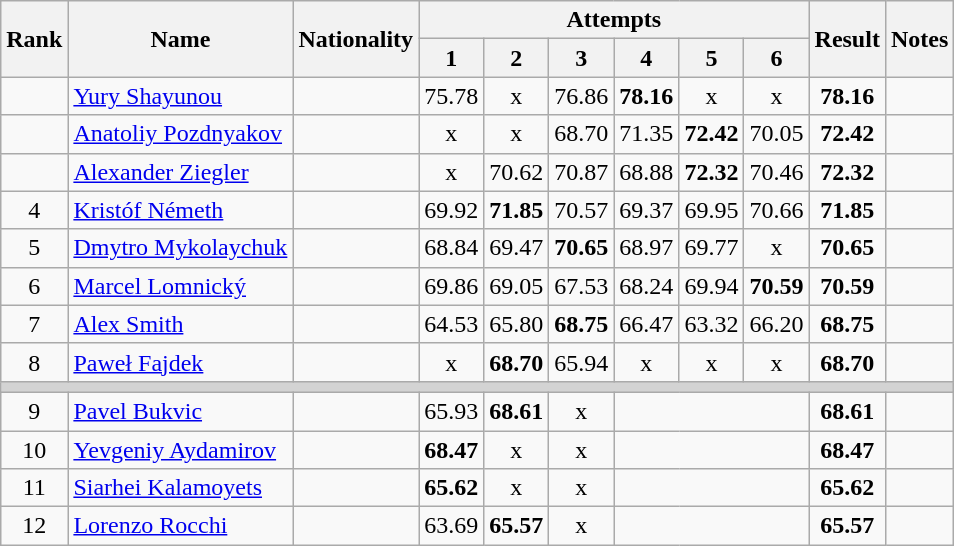<table class="wikitable sortable" style="text-align:center">
<tr>
<th rowspan=2>Rank</th>
<th rowspan=2>Name</th>
<th rowspan=2>Nationality</th>
<th colspan=6>Attempts</th>
<th rowspan=2>Result</th>
<th rowspan=2>Notes</th>
</tr>
<tr>
<th>1</th>
<th>2</th>
<th>3</th>
<th>4</th>
<th>5</th>
<th>6</th>
</tr>
<tr>
<td></td>
<td align=left><a href='#'>Yury Shayunou</a></td>
<td align=left></td>
<td>75.78</td>
<td>x</td>
<td>76.86</td>
<td><strong>78.16</strong></td>
<td>x</td>
<td>x</td>
<td><strong>78.16</strong></td>
<td></td>
</tr>
<tr>
<td></td>
<td align=left><a href='#'>Anatoliy Pozdnyakov</a></td>
<td align=left></td>
<td>x</td>
<td>x</td>
<td>68.70</td>
<td>71.35</td>
<td><strong>72.42</strong></td>
<td>70.05</td>
<td><strong>72.42</strong></td>
<td></td>
</tr>
<tr>
<td></td>
<td align=left><a href='#'>Alexander Ziegler</a></td>
<td align=left></td>
<td>x</td>
<td>70.62</td>
<td>70.87</td>
<td>68.88</td>
<td><strong>72.32</strong></td>
<td>70.46</td>
<td><strong>72.32</strong></td>
<td></td>
</tr>
<tr>
<td>4</td>
<td align=left><a href='#'>Kristóf Németh</a></td>
<td align=left></td>
<td>69.92</td>
<td><strong>71.85</strong></td>
<td>70.57</td>
<td>69.37</td>
<td>69.95</td>
<td>70.66</td>
<td><strong>71.85</strong></td>
<td></td>
</tr>
<tr>
<td>5</td>
<td align=left><a href='#'>Dmytro Mykolaychuk</a></td>
<td align=left></td>
<td>68.84</td>
<td>69.47</td>
<td><strong>70.65</strong></td>
<td>68.97</td>
<td>69.77</td>
<td>x</td>
<td><strong>70.65</strong></td>
<td></td>
</tr>
<tr>
<td>6</td>
<td align=left><a href='#'>Marcel Lomnický</a></td>
<td align=left></td>
<td>69.86</td>
<td>69.05</td>
<td>67.53</td>
<td>68.24</td>
<td>69.94</td>
<td><strong>70.59</strong></td>
<td><strong>70.59</strong></td>
<td></td>
</tr>
<tr>
<td>7</td>
<td align=left><a href='#'>Alex Smith</a></td>
<td align=left></td>
<td>64.53</td>
<td>65.80</td>
<td><strong>68.75</strong></td>
<td>66.47</td>
<td>63.32</td>
<td>66.20</td>
<td><strong>68.75</strong></td>
<td></td>
</tr>
<tr>
<td>8</td>
<td align=left><a href='#'>Paweł Fajdek</a></td>
<td align=left></td>
<td>x</td>
<td><strong>68.70</strong></td>
<td>65.94</td>
<td>x</td>
<td>x</td>
<td>x</td>
<td><strong>68.70</strong></td>
<td></td>
</tr>
<tr>
<td colspan=11 bgcolor=lightgray></td>
</tr>
<tr>
<td>9</td>
<td align=left><a href='#'>Pavel Bukvic</a></td>
<td align=left></td>
<td>65.93</td>
<td><strong>68.61</strong></td>
<td>x</td>
<td colspan=3></td>
<td><strong>68.61</strong></td>
<td></td>
</tr>
<tr>
<td>10</td>
<td align=left><a href='#'>Yevgeniy Aydamirov</a></td>
<td align=left></td>
<td><strong>68.47</strong></td>
<td>x</td>
<td>x</td>
<td colspan=3></td>
<td><strong>68.47</strong></td>
<td></td>
</tr>
<tr>
<td>11</td>
<td align=left><a href='#'>Siarhei Kalamoyets</a></td>
<td align=left></td>
<td><strong>65.62</strong></td>
<td>x</td>
<td>x</td>
<td colspan=3></td>
<td><strong>65.62</strong></td>
<td></td>
</tr>
<tr>
<td>12</td>
<td align=left><a href='#'>Lorenzo Rocchi</a></td>
<td align=left></td>
<td>63.69</td>
<td><strong>65.57</strong></td>
<td>x</td>
<td colspan=3></td>
<td><strong>65.57</strong></td>
<td></td>
</tr>
</table>
